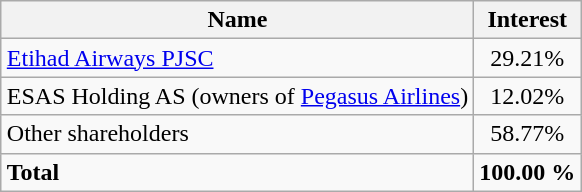<table class="wikitable" align="center" style="margin:auto;">
<tr>
<th>Name</th>
<th>Interest</th>
</tr>
<tr>
<td><a href='#'>Etihad Airways PJSC</a></td>
<td align=center>29.21%</td>
</tr>
<tr>
<td>ESAS Holding AS (owners of <a href='#'>Pegasus Airlines</a>)</td>
<td align=center>12.02%</td>
</tr>
<tr>
<td>Other shareholders</td>
<td align=center>58.77%</td>
</tr>
<tr>
<td><strong>Total</strong></td>
<td align=center><strong>100.00 %</strong></td>
</tr>
</table>
